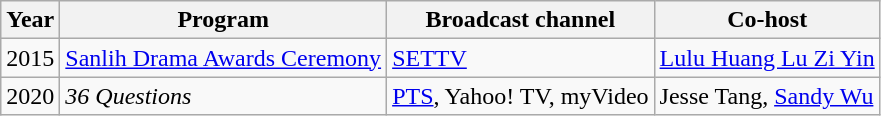<table class="wikitable">
<tr>
<th>Year</th>
<th>Program</th>
<th>Broadcast channel</th>
<th>Co-host</th>
</tr>
<tr>
<td>2015</td>
<td><a href='#'>Sanlih Drama Awards Ceremony</a></td>
<td><a href='#'>SETTV</a></td>
<td><a href='#'>Lulu Huang Lu Zi Yin</a></td>
</tr>
<tr>
<td>2020</td>
<td><em>36 Questions</em></td>
<td><a href='#'>PTS</a>, Yahoo! TV, myVideo</td>
<td>Jesse Tang, <a href='#'>Sandy Wu</a></td>
</tr>
</table>
